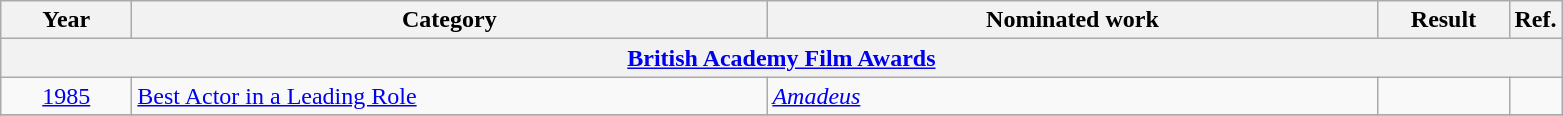<table class=wikitable>
<tr>
<th scope="col" style="width:5em;">Year</th>
<th scope="col" style="width:26em;">Category</th>
<th scope="col" style="width:25em;">Nominated work</th>
<th scope="col" style="width:5em;">Result</th>
<th>Ref.</th>
</tr>
<tr>
<th colspan=5><a href='#'>British Academy Film Awards</a></th>
</tr>
<tr>
<td style="text-align:center;"><a href='#'>1985</a></td>
<td><a href='#'>Best Actor in a Leading Role</a></td>
<td><em><a href='#'>Amadeus</a></em></td>
<td></td>
<td style="text-align:center;"></td>
</tr>
<tr>
</tr>
</table>
